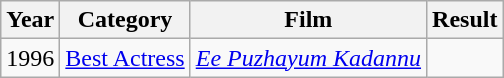<table class="wikitable">
<tr>
<th>Year</th>
<th>Category</th>
<th>Film</th>
<th>Result</th>
</tr>
<tr>
<td>1996</td>
<td><a href='#'>Best Actress</a></td>
<td><em><a href='#'>Ee Puzhayum Kadannu</a></em></td>
<td></td>
</tr>
</table>
